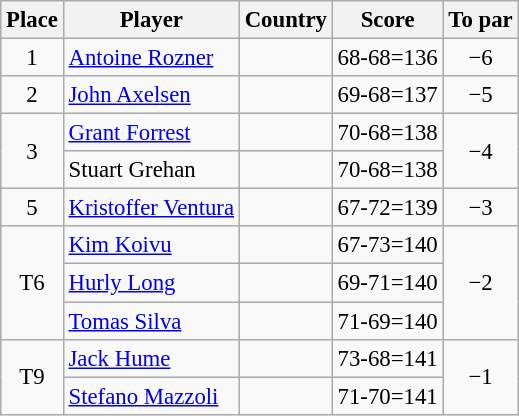<table class="wikitable" style="font-size:95%;">
<tr>
<th>Place</th>
<th>Player</th>
<th>Country</th>
<th>Score</th>
<th>To par</th>
</tr>
<tr>
<td align=center>1</td>
<td><a href='#'>Antoine Rozner</a></td>
<td></td>
<td align=center>68-68=136</td>
<td align=center>−6</td>
</tr>
<tr>
<td align=center>2</td>
<td><a href='#'>John Axelsen</a></td>
<td></td>
<td align=center>69-68=137</td>
<td align=center>−5</td>
</tr>
<tr>
<td rowspan="2" align=center>3</td>
<td><a href='#'>Grant Forrest</a></td>
<td></td>
<td align="center">70-68=138</td>
<td rowspan="2" align=center>−4</td>
</tr>
<tr>
<td>Stuart Grehan</td>
<td></td>
<td align=center>70-68=138</td>
</tr>
<tr>
<td align=center>5</td>
<td><a href='#'>Kristoffer Ventura</a></td>
<td></td>
<td align=center>67-72=139</td>
<td align=center>−3</td>
</tr>
<tr>
<td rowspan="3" align=center>T6</td>
<td><a href='#'>Kim Koivu</a></td>
<td></td>
<td align=center>67-73=140</td>
<td rowspan="3" align=center>−2</td>
</tr>
<tr>
<td><a href='#'>Hurly Long</a></td>
<td></td>
<td align=center>69-71=140</td>
</tr>
<tr>
<td><a href='#'>Tomas Silva</a></td>
<td></td>
<td align=center>71-69=140</td>
</tr>
<tr>
<td rowspan="2" align="center">T9</td>
<td><a href='#'>Jack Hume</a></td>
<td></td>
<td align=center>73-68=141</td>
<td rowspan="2" align=center>−1</td>
</tr>
<tr>
<td><a href='#'>Stefano Mazzoli</a></td>
<td></td>
<td align=center>71-70=141</td>
</tr>
</table>
